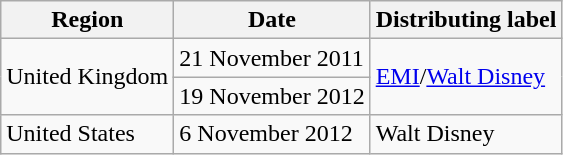<table class="wikitable">
<tr>
<th>Region</th>
<th>Date</th>
<th>Distributing label</th>
</tr>
<tr>
<td rowspan=2>United Kingdom</td>
<td>21 November 2011</td>
<td rowspan=2><a href='#'>EMI</a>/<a href='#'>Walt Disney</a></td>
</tr>
<tr>
<td>19 November 2012</td>
</tr>
<tr>
<td>United States</td>
<td>6 November 2012</td>
<td>Walt Disney</td>
</tr>
</table>
